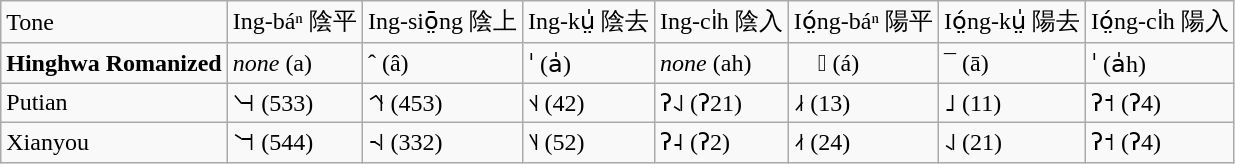<table class="wikitable">
<tr>
<td>Tone</td>
<td>Ing-báⁿ 陰平</td>
<td>Ing-siō̤ng 陰上</td>
<td>Ing-kṳ̍ 陰去</td>
<td>Ing-ci̍h 陰入</td>
<td>Ió̤ng-báⁿ 陽平</td>
<td>Ió̤ng-kṳ̍ 陽去</td>
<td>Ió̤ng-ci̍h 陽入</td>
</tr>
<tr>
<td><strong>Hinghwa Romanized</strong></td>
<td><em>none</em> (a)</td>
<td>ˆ (â)</td>
<td>ˈ (a̍)</td>
<td><em>none</em> (ah)</td>
<td>　́ (á)</td>
<td>¯ (ā)</td>
<td>ˈ (a̍h)</td>
</tr>
<tr>
<td>Putian</td>
<td>˥˧˧ (533)</td>
<td>˦˥˧ (453)</td>
<td>˦˨ (42)</td>
<td>ʔ˨˩ (ʔ21)</td>
<td>˩˧ (13)</td>
<td>˩ (11)</td>
<td>ʔ˦ (ʔ4)</td>
</tr>
<tr>
<td>Xianyou</td>
<td>˥˦˦ (544)</td>
<td>˧˧˨ (332)</td>
<td>˥˨ (52)</td>
<td>ʔ˨ (ʔ2)</td>
<td>˨˦ (24)</td>
<td>˨˩ (21)</td>
<td>ʔ˦ (ʔ4)</td>
</tr>
</table>
